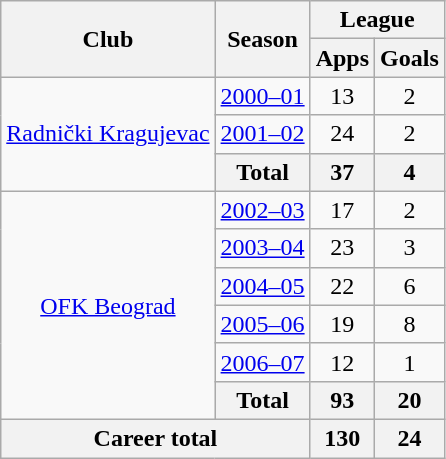<table class="wikitable" style="text-align:center">
<tr>
<th rowspan="2">Club</th>
<th rowspan="2">Season</th>
<th colspan="2">League</th>
</tr>
<tr>
<th>Apps</th>
<th>Goals</th>
</tr>
<tr>
<td rowspan="3"><a href='#'>Radnički Kragujevac</a></td>
<td><a href='#'>2000–01</a></td>
<td>13</td>
<td>2</td>
</tr>
<tr>
<td><a href='#'>2001–02</a></td>
<td>24</td>
<td>2</td>
</tr>
<tr>
<th>Total</th>
<th>37</th>
<th>4</th>
</tr>
<tr>
<td rowspan="6"><a href='#'>OFK Beograd</a></td>
<td><a href='#'>2002–03</a></td>
<td>17</td>
<td>2</td>
</tr>
<tr>
<td><a href='#'>2003–04</a></td>
<td>23</td>
<td>3</td>
</tr>
<tr>
<td><a href='#'>2004–05</a></td>
<td>22</td>
<td>6</td>
</tr>
<tr>
<td><a href='#'>2005–06</a></td>
<td>19</td>
<td>8</td>
</tr>
<tr>
<td><a href='#'>2006–07</a></td>
<td>12</td>
<td>1</td>
</tr>
<tr>
<th>Total</th>
<th>93</th>
<th>20</th>
</tr>
<tr>
<th colspan="2">Career total</th>
<th>130</th>
<th>24</th>
</tr>
</table>
